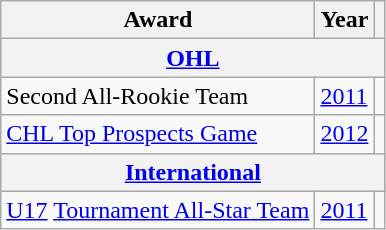<table class="wikitable">
<tr>
<th>Award</th>
<th>Year</th>
<th></th>
</tr>
<tr ALIGN="center" bgcolor="#e0e0e0">
<th colspan="3"><a href='#'>OHL</a></th>
</tr>
<tr>
<td>Second All-Rookie Team</td>
<td><a href='#'>2011</a></td>
<td></td>
</tr>
<tr>
<td><a href='#'>CHL Top Prospects Game</a></td>
<td><a href='#'>2012</a></td>
<td></td>
</tr>
<tr ALIGN="center" bgcolor="#e0e0e0">
<th colspan="3"><a href='#'>International</a></th>
</tr>
<tr>
<td><a href='#'>U17</a> <a href='#'>Tournament All-Star Team</a></td>
<td><a href='#'>2011</a></td>
<td></td>
</tr>
</table>
